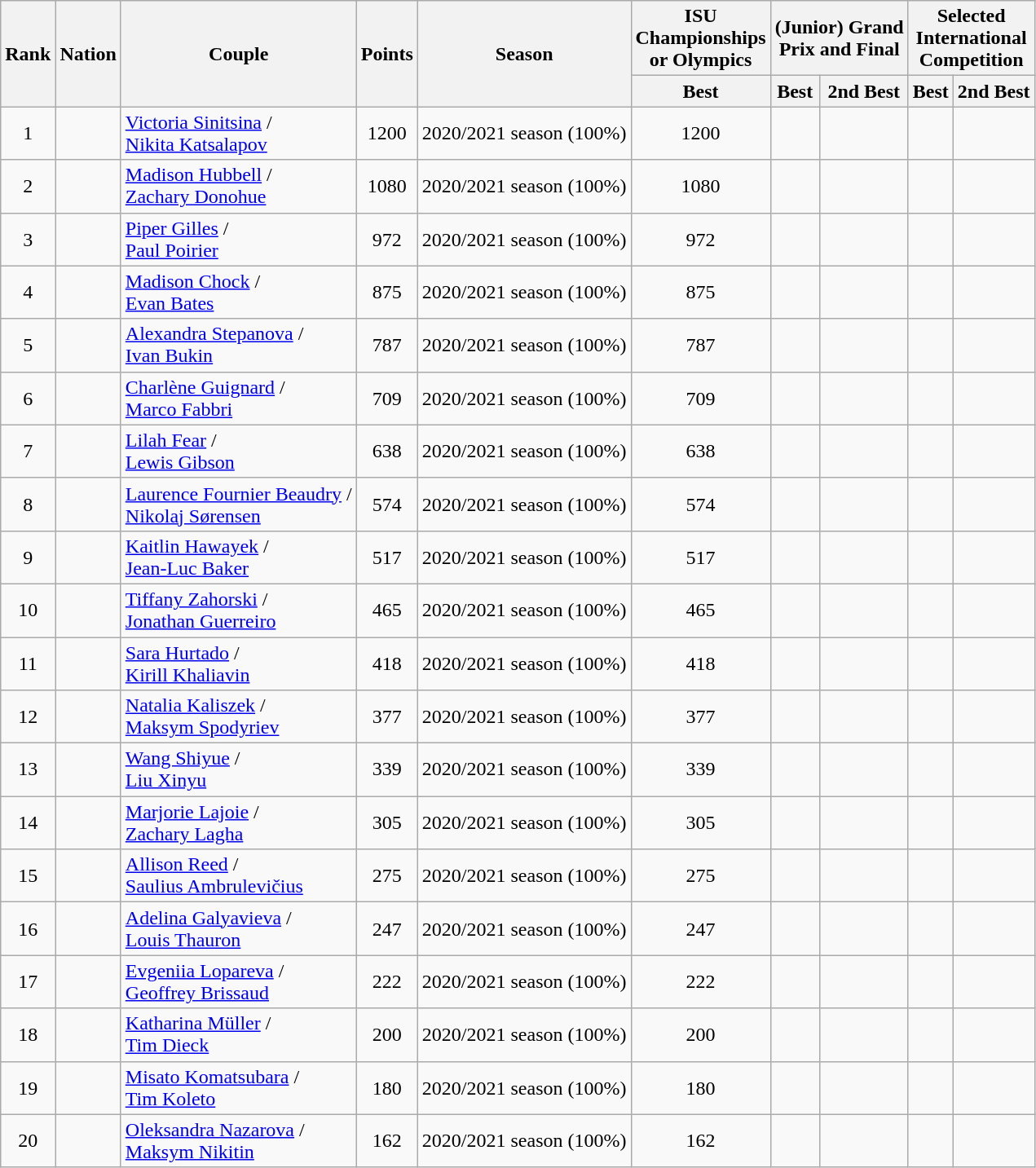<table class="wikitable sortable" style="text-align: center;">
<tr>
<th rowspan="2">Rank</th>
<th rowspan="2">Nation</th>
<th rowspan="2">Couple</th>
<th rowspan="2">Points</th>
<th rowspan="2">Season</th>
<th>ISU <br> Championships <br> or Olympics</th>
<th colspan="2">(Junior) Grand <br> Prix and Final</th>
<th colspan="2">Selected <br> International <br> Competition</th>
</tr>
<tr>
<th>Best</th>
<th>Best</th>
<th>2nd Best</th>
<th>Best</th>
<th>2nd Best</th>
</tr>
<tr>
<td>1</td>
<td style="text-align: left;"></td>
<td style="text-align: left;"><a href='#'>Victoria Sinitsina</a> /<br> <a href='#'>Nikita Katsalapov</a></td>
<td>1200</td>
<td style="text-align: left;">2020/2021 season (100%)</td>
<td>1200</td>
<td></td>
<td></td>
<td></td>
<td></td>
</tr>
<tr>
<td>2</td>
<td style="text-align: left;"></td>
<td style="text-align: left;"><a href='#'>Madison Hubbell</a> /<br> <a href='#'>Zachary Donohue</a></td>
<td>1080</td>
<td style="text-align: left;">2020/2021 season (100%)</td>
<td>1080</td>
<td></td>
<td></td>
<td></td>
<td></td>
</tr>
<tr>
<td>3</td>
<td style="text-align: left;"></td>
<td style="text-align: left;"><a href='#'>Piper Gilles</a> /<br> <a href='#'>Paul Poirier</a></td>
<td>972</td>
<td style="text-align: left;">2020/2021 season (100%)</td>
<td>972</td>
<td></td>
<td></td>
<td></td>
<td></td>
</tr>
<tr>
<td>4</td>
<td style="text-align: left;"></td>
<td style="text-align: left;"><a href='#'>Madison Chock</a> /<br> <a href='#'>Evan Bates</a></td>
<td>875</td>
<td style="text-align: left;">2020/2021 season (100%)</td>
<td>875</td>
<td></td>
<td></td>
<td></td>
<td></td>
</tr>
<tr>
<td>5</td>
<td style="text-align: left;"></td>
<td style="text-align: left;"><a href='#'>Alexandra Stepanova</a> /<br> <a href='#'>Ivan Bukin</a></td>
<td>787</td>
<td style="text-align: left;">2020/2021 season (100%)</td>
<td>787</td>
<td></td>
<td></td>
<td></td>
<td></td>
</tr>
<tr>
<td>6</td>
<td style="text-align: left;"></td>
<td style="text-align: left;"><a href='#'>Charlène Guignard</a> /<br> <a href='#'>Marco Fabbri</a></td>
<td>709</td>
<td style="text-align: left;">2020/2021 season (100%)</td>
<td>709</td>
<td></td>
<td></td>
<td></td>
<td></td>
</tr>
<tr>
<td>7</td>
<td style="text-align: left;"></td>
<td style="text-align: left;"><a href='#'>Lilah Fear</a> /<br> <a href='#'>Lewis Gibson</a></td>
<td>638</td>
<td style="text-align: left;">2020/2021 season (100%)</td>
<td>638</td>
<td></td>
<td></td>
<td></td>
<td></td>
</tr>
<tr>
<td>8</td>
<td style="text-align: left;"></td>
<td style="text-align: left;"><a href='#'>Laurence Fournier Beaudry</a> /<br> <a href='#'>Nikolaj Sørensen</a></td>
<td>574</td>
<td style="text-align: left;">2020/2021 season (100%)</td>
<td>574</td>
<td></td>
<td></td>
<td></td>
<td></td>
</tr>
<tr>
<td>9</td>
<td style="text-align: left;"></td>
<td style="text-align: left;"><a href='#'>Kaitlin Hawayek</a> /<br> <a href='#'>Jean-Luc Baker</a></td>
<td>517</td>
<td style="text-align: left;">2020/2021 season (100%)</td>
<td>517</td>
<td></td>
<td></td>
<td></td>
<td></td>
</tr>
<tr>
<td>10</td>
<td style="text-align: left;"></td>
<td style="text-align: left;"><a href='#'>Tiffany Zahorski</a> /<br> <a href='#'>Jonathan Guerreiro</a></td>
<td>465</td>
<td style="text-align: left;">2020/2021 season (100%)</td>
<td>465</td>
<td></td>
<td></td>
<td></td>
<td></td>
</tr>
<tr>
<td>11</td>
<td style="text-align: left;"></td>
<td style="text-align: left;"><a href='#'>Sara Hurtado</a> /<br> <a href='#'>Kirill Khaliavin</a></td>
<td>418</td>
<td style="text-align: left;">2020/2021 season (100%)</td>
<td>418</td>
<td></td>
<td></td>
<td></td>
<td></td>
</tr>
<tr>
<td>12</td>
<td style="text-align: left;"></td>
<td style="text-align: left;"><a href='#'>Natalia Kaliszek</a> /<br> <a href='#'>Maksym Spodyriev</a></td>
<td>377</td>
<td style="text-align: left;">2020/2021 season (100%)</td>
<td>377</td>
<td></td>
<td></td>
<td></td>
<td></td>
</tr>
<tr>
<td>13</td>
<td style="text-align: left;"></td>
<td style="text-align: left;"><a href='#'>Wang Shiyue</a> /<br> <a href='#'>Liu Xinyu</a></td>
<td>339</td>
<td style="text-align: left;">2020/2021 season (100%)</td>
<td>339</td>
<td></td>
<td></td>
<td></td>
<td></td>
</tr>
<tr>
<td>14</td>
<td style="text-align: left;"></td>
<td style="text-align: left;"><a href='#'>Marjorie Lajoie</a> /<br> <a href='#'>Zachary Lagha</a></td>
<td>305</td>
<td style="text-align: left;">2020/2021 season (100%)</td>
<td>305</td>
<td></td>
<td></td>
<td></td>
<td></td>
</tr>
<tr>
<td>15</td>
<td style="text-align: left;"></td>
<td style="text-align: left;"><a href='#'>Allison Reed</a> /<br> <a href='#'>Saulius Ambrulevičius</a></td>
<td>275</td>
<td style="text-align: left;">2020/2021 season (100%)</td>
<td>275</td>
<td></td>
<td></td>
<td></td>
<td></td>
</tr>
<tr>
<td>16</td>
<td style="text-align: left;"></td>
<td style="text-align: left;"><a href='#'>Adelina Galyavieva</a> /<br> <a href='#'>Louis Thauron</a></td>
<td>247</td>
<td style="text-align: left;">2020/2021 season (100%)</td>
<td>247</td>
<td></td>
<td></td>
<td></td>
<td></td>
</tr>
<tr>
<td>17</td>
<td style="text-align: left;"></td>
<td style="text-align: left;"><a href='#'>Evgeniia Lopareva</a> /<br> <a href='#'>Geoffrey Brissaud</a></td>
<td>222</td>
<td style="text-align: left;">2020/2021 season (100%)</td>
<td>222</td>
<td></td>
<td></td>
<td></td>
<td></td>
</tr>
<tr>
<td>18</td>
<td style="text-align: left;"></td>
<td style="text-align: left;"><a href='#'>Katharina Müller</a> /<br> <a href='#'>Tim Dieck</a></td>
<td>200</td>
<td style="text-align: left;">2020/2021 season (100%)</td>
<td>200</td>
<td></td>
<td></td>
<td></td>
<td></td>
</tr>
<tr>
<td>19</td>
<td style="text-align: left;"></td>
<td style="text-align: left;"><a href='#'>Misato Komatsubara</a> /<br> <a href='#'>Tim Koleto</a></td>
<td>180</td>
<td style="text-align: left;">2020/2021 season (100%)</td>
<td>180</td>
<td></td>
<td></td>
<td></td>
<td></td>
</tr>
<tr>
<td>20</td>
<td style="text-align: left;"></td>
<td style="text-align: left;"><a href='#'>Oleksandra Nazarova</a> /<br> <a href='#'>Maksym Nikitin</a></td>
<td>162</td>
<td style="text-align: left;">2020/2021 season (100%)</td>
<td>162</td>
<td></td>
<td></td>
<td></td>
<td></td>
</tr>
</table>
